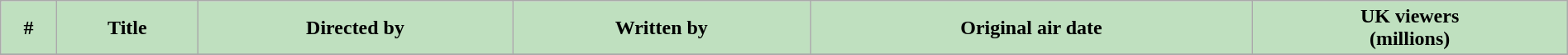<table class="wikitable plainrowheaders" width="100%" style="background:#FFFFFF;">
<tr>
<th style="background: #bfe0bf;">#</th>
<th style="background: #bfe0bf;">Title</th>
<th style="background: #bfe0bf;">Directed by</th>
<th style="background: #bfe0bf;">Written by</th>
<th style="background: #bfe0bf;">Original air date</th>
<th style="background: #bfe0bf;">UK viewers<br>(millions)</th>
</tr>
<tr>
</tr>
</table>
